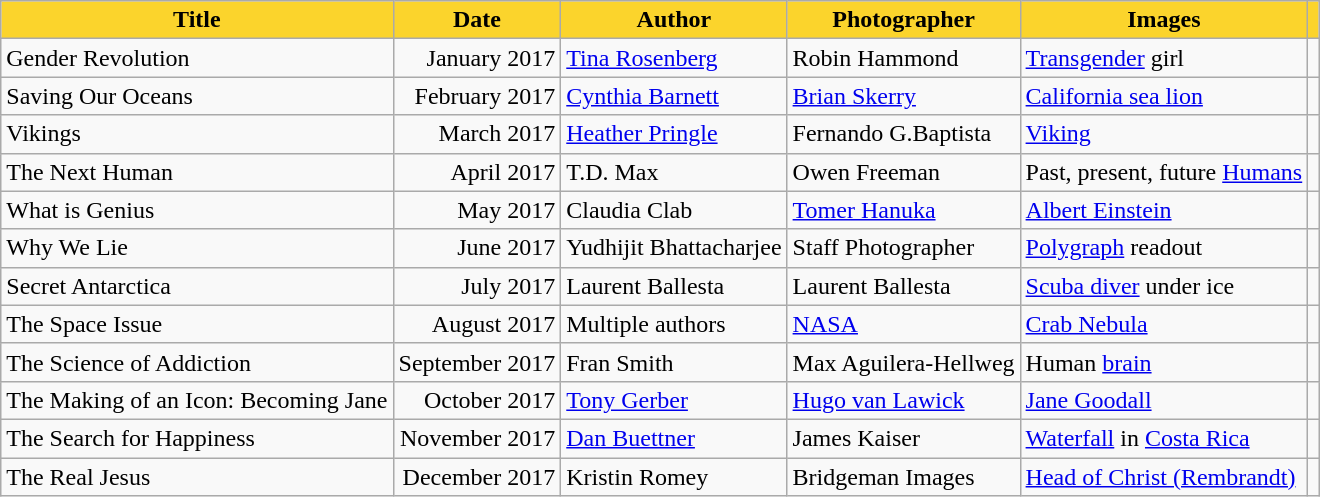<table class="wikitable">
<tr>
<th scope="col" style="background-color:#fbd42c;">Title</th>
<th scope="col" style="background-color:#fbd42c;">Date</th>
<th scope="col" style="background-color:#fbd42c;">Author</th>
<th scope="col" style="background-color:#fbd42c;">Photographer</th>
<th scope="col" style="background-color:#fbd42c;">Images</th>
<th scope="col" style="background-color:#fbd42c;"></th>
</tr>
<tr>
<td scope="row">Gender Revolution</td>
<td style="text-align:right;">January 2017</td>
<td><a href='#'>Tina Rosenberg</a></td>
<td>Robin Hammond</td>
<td><a href='#'>Transgender</a> girl</td>
<td></td>
</tr>
<tr>
<td scope="row">Saving Our Oceans</td>
<td style="text-align:right;">February 2017</td>
<td><a href='#'>Cynthia Barnett</a></td>
<td><a href='#'>Brian Skerry</a></td>
<td><a href='#'>California sea lion</a></td>
<td></td>
</tr>
<tr>
<td scope="row">Vikings</td>
<td style="text-align:right;">March 2017</td>
<td><a href='#'>Heather Pringle</a></td>
<td>Fernando G.Baptista</td>
<td><a href='#'>Viking</a></td>
<td></td>
</tr>
<tr>
<td scope="row">The Next Human</td>
<td style="text-align:right;">April 2017</td>
<td>T.D. Max</td>
<td>Owen Freeman</td>
<td>Past, present, future <a href='#'>Humans</a></td>
<td></td>
</tr>
<tr>
<td scope="row">What is Genius</td>
<td style="text-align:right;">May 2017</td>
<td>Claudia Clab</td>
<td><a href='#'>Tomer Hanuka</a></td>
<td><a href='#'>Albert Einstein</a></td>
<td></td>
</tr>
<tr>
<td scope="row">Why We Lie</td>
<td style="text-align:right;">June 2017</td>
<td>Yudhijit Bhattacharjee</td>
<td>Staff Photographer</td>
<td><a href='#'>Polygraph</a> readout</td>
<td></td>
</tr>
<tr>
<td scope="row">Secret Antarctica</td>
<td style="text-align:right;">July 2017</td>
<td>Laurent Ballesta</td>
<td>Laurent Ballesta</td>
<td><a href='#'>Scuba diver</a> under ice</td>
<td></td>
</tr>
<tr>
<td scope="row">The Space Issue</td>
<td style="text-align:right;">August 2017</td>
<td>Multiple authors</td>
<td><a href='#'>NASA</a></td>
<td><a href='#'>Crab Nebula</a></td>
<td></td>
</tr>
<tr>
<td scope="row">The Science of Addiction</td>
<td style="text-align:right;">September 2017</td>
<td>Fran Smith</td>
<td>Max Aguilera-Hellweg</td>
<td>Human <a href='#'>brain</a></td>
<td></td>
</tr>
<tr>
<td scope="row">The Making of an Icon: Becoming Jane</td>
<td style="text-align:right;">October 2017</td>
<td><a href='#'>Tony Gerber</a></td>
<td><a href='#'>Hugo van Lawick</a></td>
<td><a href='#'>Jane Goodall</a></td>
<td></td>
</tr>
<tr>
<td scope="row">The Search for Happiness</td>
<td style="text-align:right;">November 2017</td>
<td><a href='#'>Dan Buettner</a></td>
<td>James Kaiser</td>
<td><a href='#'>Waterfall</a> in <a href='#'>Costa Rica</a></td>
<td></td>
</tr>
<tr>
<td scope="row">The Real Jesus</td>
<td style="text-align:right;">December 2017</td>
<td>Kristin Romey</td>
<td>Bridgeman Images</td>
<td><a href='#'>Head of Christ (Rembrandt)</a></td>
<td></td>
</tr>
</table>
